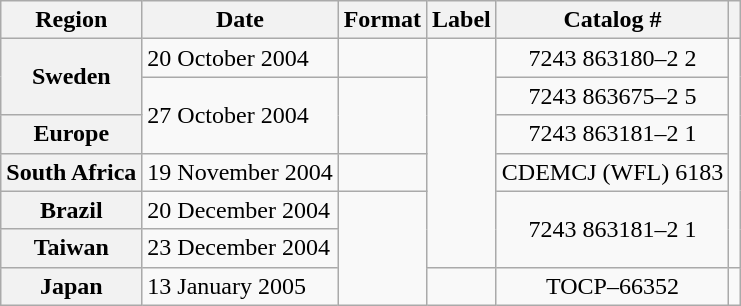<table class="wikitable plainrowheaders">
<tr>
<th scope="col">Region</th>
<th scope="col">Date</th>
<th scope="col">Format</th>
<th scope="col">Label</th>
<th scope="col">Catalog #</th>
<th scope="col"></th>
</tr>
<tr>
<th scope="row" rowspan="2">Sweden</th>
<td>20 October 2004</td>
<td></td>
<td rowspan="6"></td>
<td style="text-align:center;">7243 863180–2 2</td>
<td style="text-align:center;" rowspan="6"></td>
</tr>
<tr>
<td rowspan="2">27 October 2004</td>
<td rowspan="2"></td>
<td style="text-align:center;">7243 863675–2 5</td>
</tr>
<tr>
<th scope="row">Europe</th>
<td style="text-align:center;">7243 863181–2 1</td>
</tr>
<tr>
<th scope="row">South Africa</th>
<td>19 November 2004</td>
<td></td>
<td style="text-align:center;">CDEMCJ (WFL) 6183</td>
</tr>
<tr>
<th scope="row">Brazil</th>
<td>20 December 2004</td>
<td rowspan="3"></td>
<td style="text-align:center;" rowspan="2">7243 863181–2 1</td>
</tr>
<tr>
<th scope="row">Taiwan</th>
<td>23 December 2004</td>
</tr>
<tr>
<th scope="row">Japan</th>
<td>13 January 2005</td>
<td rowspan="7"></td>
<td style="text-align:center;">TOCP–66352</td>
<td style="text-align:center;"></td>
</tr>
</table>
